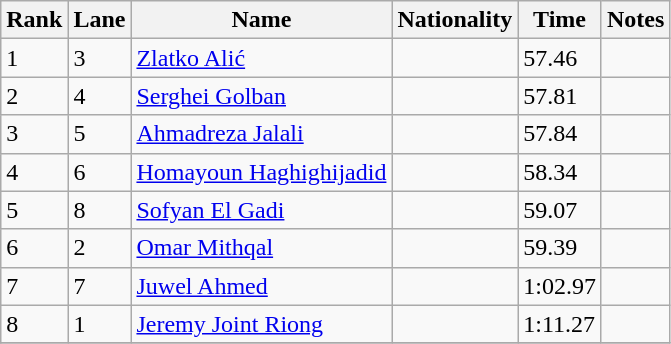<table class="wikitable">
<tr>
<th>Rank</th>
<th>Lane</th>
<th>Name</th>
<th>Nationality</th>
<th>Time</th>
<th>Notes</th>
</tr>
<tr>
<td>1</td>
<td>3</td>
<td><a href='#'>Zlatko Alić</a></td>
<td></td>
<td>57.46</td>
<td></td>
</tr>
<tr>
<td>2</td>
<td>4</td>
<td><a href='#'>Serghei Golban</a></td>
<td></td>
<td>57.81</td>
<td></td>
</tr>
<tr>
<td>3</td>
<td>5</td>
<td><a href='#'>Ahmadreza Jalali</a></td>
<td></td>
<td>57.84</td>
<td></td>
</tr>
<tr>
<td>4</td>
<td>6</td>
<td><a href='#'>Homayoun Haghighijadid</a></td>
<td></td>
<td>58.34</td>
<td></td>
</tr>
<tr>
<td>5</td>
<td>8</td>
<td><a href='#'>Sofyan El Gadi</a></td>
<td></td>
<td>59.07</td>
<td></td>
</tr>
<tr>
<td>6</td>
<td>2</td>
<td><a href='#'>Omar Mithqal</a></td>
<td></td>
<td>59.39</td>
<td></td>
</tr>
<tr>
<td>7</td>
<td>7</td>
<td><a href='#'>Juwel Ahmed</a></td>
<td></td>
<td>1:02.97</td>
<td></td>
</tr>
<tr>
<td>8</td>
<td>1</td>
<td><a href='#'>Jeremy Joint Riong</a></td>
<td></td>
<td>1:11.27</td>
<td></td>
</tr>
<tr>
</tr>
</table>
